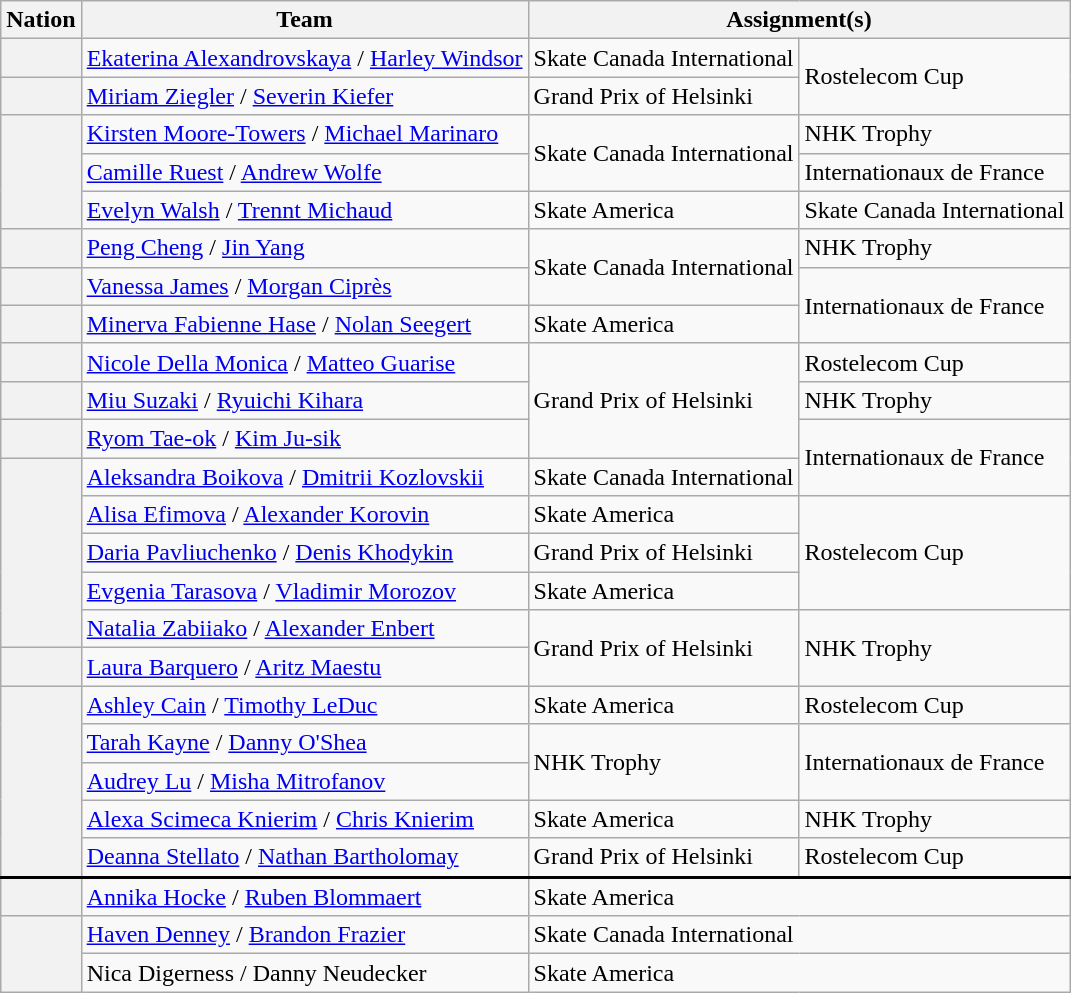<table class="wikitable unsortable" style="text-align:left">
<tr>
<th scope="col">Nation</th>
<th scope="col">Team</th>
<th scope="col" colspan="2">Assignment(s)</th>
</tr>
<tr>
<th scope="row" style="text-align:left"></th>
<td><a href='#'>Ekaterina Alexandrovskaya</a> / <a href='#'>Harley Windsor</a></td>
<td>Skate Canada International</td>
<td rowspan="2">Rostelecom Cup</td>
</tr>
<tr>
<th scope="row" style="text-align:left"></th>
<td><a href='#'>Miriam Ziegler</a> / <a href='#'>Severin Kiefer</a></td>
<td>Grand Prix of Helsinki</td>
</tr>
<tr>
<th scope="row" style="text-align:left" rowspan="3"></th>
<td><a href='#'>Kirsten Moore-Towers</a> / <a href='#'>Michael Marinaro</a></td>
<td rowspan="2">Skate Canada International</td>
<td>NHK Trophy</td>
</tr>
<tr>
<td><a href='#'>Camille Ruest</a> / <a href='#'>Andrew Wolfe</a></td>
<td>Internationaux de France</td>
</tr>
<tr>
<td><a href='#'>Evelyn Walsh</a> / <a href='#'>Trennt Michaud</a></td>
<td>Skate America</td>
<td>Skate Canada International</td>
</tr>
<tr>
<th scope="row" style="text-align:left"></th>
<td><a href='#'>Peng Cheng</a> / <a href='#'>Jin Yang</a></td>
<td rowspan="2">Skate Canada International</td>
<td>NHK Trophy</td>
</tr>
<tr>
<th scope="row" style="text-align:left"></th>
<td><a href='#'>Vanessa James</a> / <a href='#'>Morgan Ciprès</a></td>
<td rowspan="2">Internationaux de France</td>
</tr>
<tr>
<th scope="row" style="text-align:left"></th>
<td><a href='#'>Minerva Fabienne Hase</a> / <a href='#'>Nolan Seegert</a></td>
<td>Skate America</td>
</tr>
<tr>
<th scope="row" style="text-align:left"></th>
<td><a href='#'>Nicole Della Monica</a> / <a href='#'>Matteo Guarise</a></td>
<td rowspan="3">Grand Prix of Helsinki</td>
<td>Rostelecom Cup</td>
</tr>
<tr>
<th scope="row" style="text-align:left"></th>
<td><a href='#'>Miu Suzaki</a> / <a href='#'>Ryuichi Kihara</a></td>
<td>NHK Trophy</td>
</tr>
<tr>
<th scope="row" style="text-align:left"></th>
<td><a href='#'>Ryom Tae-ok</a> / <a href='#'>Kim Ju-sik</a></td>
<td rowspan="2">Internationaux de France</td>
</tr>
<tr>
<th scope="row" style="text-align:left" rowspan="5"></th>
<td><a href='#'>Aleksandra Boikova</a> / <a href='#'>Dmitrii Kozlovskii</a></td>
<td>Skate Canada International</td>
</tr>
<tr>
<td><a href='#'>Alisa Efimova</a> / <a href='#'>Alexander Korovin</a></td>
<td>Skate America</td>
<td rowspan="3">Rostelecom Cup</td>
</tr>
<tr>
<td><a href='#'>Daria Pavliuchenko</a> / <a href='#'>Denis Khodykin</a></td>
<td>Grand Prix of Helsinki</td>
</tr>
<tr>
<td><a href='#'>Evgenia Tarasova</a> / <a href='#'>Vladimir Morozov</a></td>
<td>Skate America</td>
</tr>
<tr>
<td><a href='#'>Natalia Zabiiako</a> / <a href='#'>Alexander Enbert</a></td>
<td rowspan="2">Grand Prix of Helsinki</td>
<td rowspan="2">NHK Trophy</td>
</tr>
<tr>
<th scope="row" style="text-align:left"></th>
<td><a href='#'>Laura Barquero</a> / <a href='#'>Aritz Maestu</a></td>
</tr>
<tr>
<th scope="row" style="text-align:left" rowspan="5"></th>
<td><a href='#'>Ashley Cain</a> / <a href='#'>Timothy LeDuc</a></td>
<td>Skate America</td>
<td>Rostelecom Cup</td>
</tr>
<tr>
<td><a href='#'>Tarah Kayne</a> / <a href='#'>Danny O'Shea</a></td>
<td rowspan="2">NHK Trophy</td>
<td rowspan="2">Internationaux de France</td>
</tr>
<tr>
<td><a href='#'>Audrey Lu</a> / <a href='#'>Misha Mitrofanov</a></td>
</tr>
<tr>
<td><a href='#'>Alexa Scimeca Knierim</a> / <a href='#'>Chris Knierim</a></td>
<td>Skate America</td>
<td>NHK Trophy</td>
</tr>
<tr>
<td><a href='#'>Deanna Stellato</a> / <a href='#'>Nathan Bartholomay</a></td>
<td>Grand Prix of Helsinki</td>
<td>Rostelecom Cup</td>
</tr>
<tr style="border-top:2.5px solid">
<th scope="row" style="text-align:left"></th>
<td><a href='#'>Annika Hocke</a> / <a href='#'>Ruben Blommaert</a></td>
<td colspan="2">Skate America</td>
</tr>
<tr>
<th scope="row" style="text-align:left" rowspan="2"></th>
<td><a href='#'>Haven Denney</a> / <a href='#'>Brandon Frazier</a></td>
<td colspan="2">Skate Canada International</td>
</tr>
<tr>
<td>Nica Digerness / Danny Neudecker</td>
<td colspan="2">Skate America</td>
</tr>
</table>
